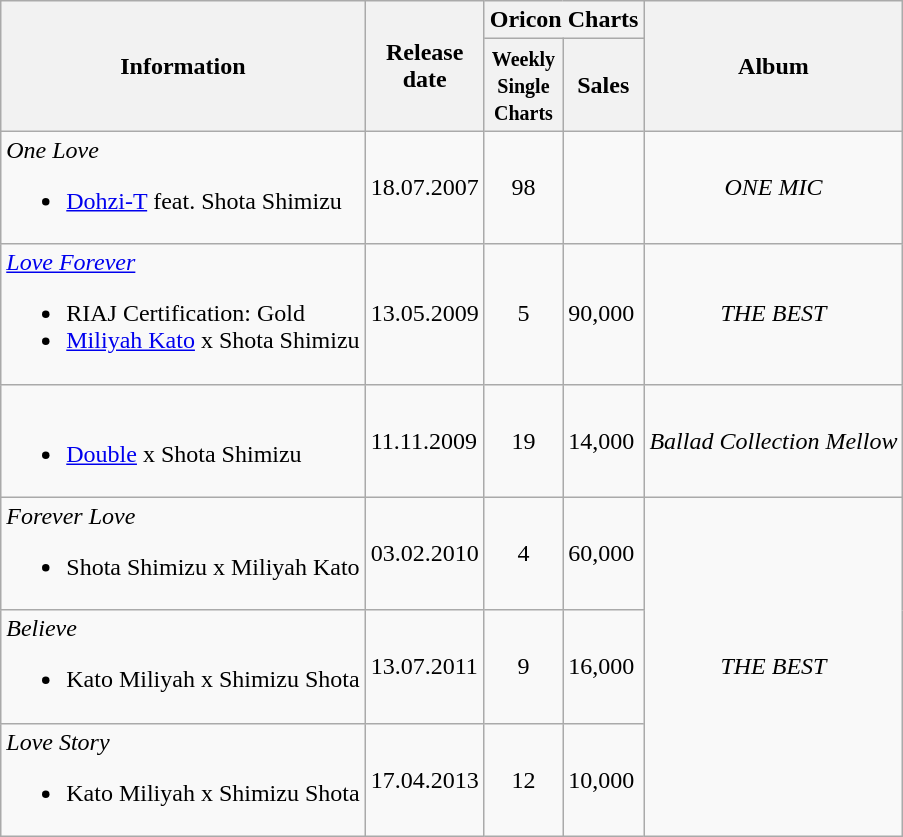<table class="wikitable">
<tr>
<th rowspan="2">Information</th>
<th rowspan="2">Release<br> date<br></th>
<th colspan="2">Oricon Charts</th>
<th rowspan="2">Album</th>
</tr>
<tr>
<th><small>Weekly<br>Single<br>Charts</small></th>
<th>Sales</th>
</tr>
<tr>
<td><em>One Love</em><br><ul><li><a href='#'>Dohzi-T</a> feat. Shota Shimizu</li></ul></td>
<td>18.07.2007</td>
<td style="text-align:center;">98</td>
<td></td>
<td style="text-align:center;"><em>ONE MIC</em></td>
</tr>
<tr>
<td><em><a href='#'>Love Forever</a></em><br><ul><li>RIAJ Certification: Gold</li><li><a href='#'>Miliyah Kato</a> x Shota Shimizu</li></ul></td>
<td>13.05.2009</td>
<td style="text-align:center;">5</td>
<td>90,000</td>
<td style="text-align:center;"><em>THE BEST</em></td>
</tr>
<tr>
<td><em></em><br><ul><li><a href='#'>Double</a> x Shota Shimizu</li></ul></td>
<td>11.11.2009</td>
<td style="text-align:center;">19</td>
<td>14,000</td>
<td style="text-align:center;"><em>Ballad Collection Mellow</em></td>
</tr>
<tr>
<td><em>Forever Love</em><br><ul><li>Shota Shimizu x Miliyah Kato</li></ul></td>
<td>03.02.2010</td>
<td style="text-align:center;">4</td>
<td>60,000</td>
<td rowspan="3" style="text-align:center;"><em>THE BEST</em></td>
</tr>
<tr>
<td><em>Believe</em><br><ul><li>Kato Miliyah x Shimizu Shota</li></ul></td>
<td>13.07.2011</td>
<td style="text-align:center;">9</td>
<td>16,000</td>
</tr>
<tr>
<td><em>Love Story</em><br><ul><li>Kato Miliyah x Shimizu Shota</li></ul></td>
<td>17.04.2013</td>
<td style="text-align:center;">12</td>
<td>10,000</td>
</tr>
</table>
